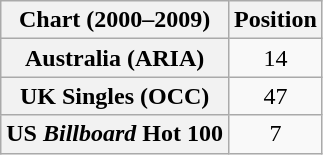<table class="wikitable sortable plainrowheaders" style="text-align:center">
<tr>
<th scope="col">Chart (2000–2009)</th>
<th scope="col">Position</th>
</tr>
<tr>
<th scope="row">Australia (ARIA)</th>
<td>14</td>
</tr>
<tr>
<th scope="row">UK Singles (OCC)</th>
<td>47</td>
</tr>
<tr>
<th scope="row">US <em>Billboard</em> Hot 100</th>
<td>7</td>
</tr>
</table>
